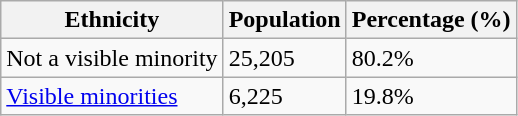<table class="wikitable">
<tr>
<th>Ethnicity</th>
<th>Population</th>
<th>Percentage (%)</th>
</tr>
<tr>
<td>Not a visible minority</td>
<td>25,205</td>
<td>80.2%</td>
</tr>
<tr>
<td><a href='#'>Visible minorities</a></td>
<td>6,225</td>
<td>19.8%</td>
</tr>
</table>
